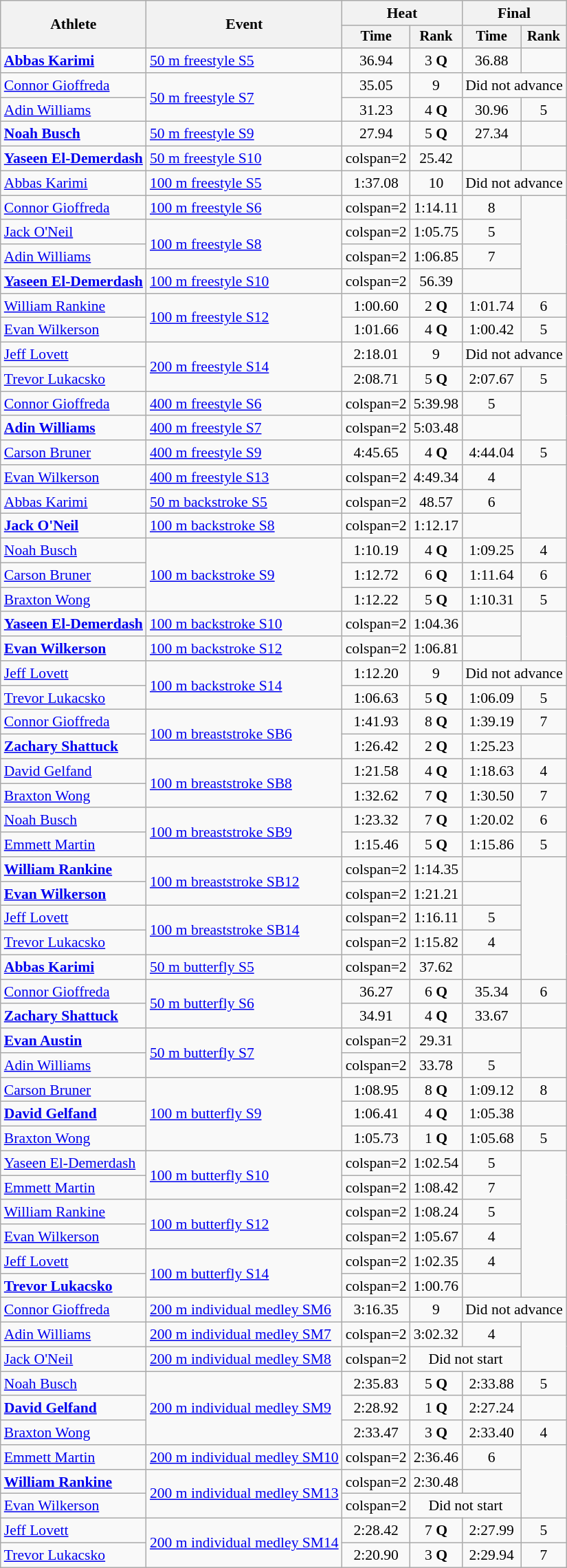<table class=wikitable style=font-size:90%;text-align:center>
<tr>
<th rowspan=2>Athlete</th>
<th rowspan=2>Event</th>
<th colspan=2>Heat</th>
<th colspan=2>Final</th>
</tr>
<tr style=font-size:95%>
<th>Time</th>
<th>Rank</th>
<th>Time</th>
<th>Rank</th>
</tr>
<tr align=center>
<td align=left><strong><a href='#'>Abbas Karimi</a></strong></td>
<td align=left><a href='#'>50 m freestyle S5</a></td>
<td>36.94</td>
<td>3 <strong>Q</strong></td>
<td>36.88</td>
<td></td>
</tr>
<tr align=center>
<td align=left><a href='#'>Connor Gioffreda</a></td>
<td align=left rowspan=2><a href='#'>50 m freestyle S7</a></td>
<td>35.05</td>
<td>9</td>
<td colspan=2>Did not advance</td>
</tr>
<tr align=center>
<td align=left><a href='#'>Adin Williams</a></td>
<td>31.23</td>
<td>4 <strong>Q</strong></td>
<td>30.96</td>
<td>5</td>
</tr>
<tr align=center>
<td align=left><strong><a href='#'>Noah Busch</a></strong></td>
<td align=left><a href='#'>50 m freestyle S9</a></td>
<td>27.94</td>
<td>5 <strong>Q</strong></td>
<td>27.34</td>
<td></td>
</tr>
<tr align=center>
<td align=left><strong><a href='#'>Yaseen El-Demerdash</a></strong></td>
<td align=left><a href='#'>50 m freestyle S10</a></td>
<td>colspan=2 </td>
<td>25.42</td>
<td></td>
</tr>
<tr align=center>
<td align=left><a href='#'>Abbas Karimi</a></td>
<td align=left><a href='#'>100 m freestyle S5</a></td>
<td>1:37.08</td>
<td>10</td>
<td colspan=2>Did not advance</td>
</tr>
<tr align=center>
<td align=left><a href='#'>Connor Gioffreda</a></td>
<td align=left><a href='#'>100 m freestyle S6</a></td>
<td>colspan=2 </td>
<td>1:14.11</td>
<td>8</td>
</tr>
<tr align=center>
<td align=left><a href='#'>Jack O'Neil</a></td>
<td align=left rowspan=2><a href='#'>100 m freestyle S8</a></td>
<td>colspan=2 </td>
<td>1:05.75</td>
<td>5</td>
</tr>
<tr align=center>
<td align=left><a href='#'>Adin Williams</a></td>
<td>colspan=2 </td>
<td>1:06.85</td>
<td>7</td>
</tr>
<tr align=center>
<td align=left><strong><a href='#'>Yaseen El-Demerdash</a></strong></td>
<td align=left><a href='#'>100 m freestyle S10</a></td>
<td>colspan=2 </td>
<td>56.39</td>
<td></td>
</tr>
<tr align=center>
<td align=left><a href='#'>William Rankine</a></td>
<td align=left rowspan=2><a href='#'>100 m freestyle S12</a></td>
<td>1:00.60</td>
<td>2 <strong>Q</strong></td>
<td>1:01.74</td>
<td>6</td>
</tr>
<tr align=center>
<td align=left><a href='#'>Evan Wilkerson</a></td>
<td>1:01.66</td>
<td>4 <strong>Q</strong></td>
<td>1:00.42</td>
<td>5</td>
</tr>
<tr align=center>
<td align=left><a href='#'>Jeff Lovett</a></td>
<td align=left rowspan=2><a href='#'>200 m freestyle S14</a></td>
<td>2:18.01</td>
<td>9</td>
<td colspan=2>Did not advance</td>
</tr>
<tr align=center>
<td align=left><a href='#'>Trevor Lukacsko</a></td>
<td>2:08.71</td>
<td>5 <strong>Q</strong></td>
<td>2:07.67</td>
<td>5</td>
</tr>
<tr align=center>
<td align=left><a href='#'>Connor Gioffreda</a></td>
<td align=left><a href='#'>400 m freestyle S6</a></td>
<td>colspan=2 </td>
<td>5:39.98</td>
<td>5</td>
</tr>
<tr align=center>
<td align=left><strong><a href='#'>Adin Williams</a></strong></td>
<td align=left><a href='#'>400 m freestyle S7</a></td>
<td>colspan=2 </td>
<td>5:03.48</td>
<td></td>
</tr>
<tr align=center>
<td align=left><a href='#'>Carson Bruner</a></td>
<td align=left><a href='#'>400 m freestyle S9</a></td>
<td>4:45.65</td>
<td>4 <strong>Q</strong></td>
<td>4:44.04</td>
<td>5</td>
</tr>
<tr align=center>
<td align=left><a href='#'>Evan Wilkerson</a></td>
<td align=left><a href='#'>400 m freestyle S13</a></td>
<td>colspan=2 </td>
<td>4:49.34</td>
<td>4</td>
</tr>
<tr align=center>
<td align=left><a href='#'>Abbas Karimi</a></td>
<td align=left><a href='#'>50 m backstroke S5</a></td>
<td>colspan=2 </td>
<td>48.57</td>
<td>6</td>
</tr>
<tr align=center>
<td align=left><strong><a href='#'>Jack O'Neil</a></strong></td>
<td align=left><a href='#'>100 m backstroke S8</a></td>
<td>colspan=2 </td>
<td>1:12.17</td>
<td></td>
</tr>
<tr align=center>
<td align=left><a href='#'>Noah Busch</a></td>
<td align=left rowspan=3><a href='#'>100 m backstroke S9</a></td>
<td>1:10.19</td>
<td>4 <strong>Q</strong></td>
<td>1:09.25</td>
<td>4</td>
</tr>
<tr align=center>
<td align=left><a href='#'>Carson Bruner</a></td>
<td>1:12.72</td>
<td>6 <strong>Q</strong></td>
<td>1:11.64</td>
<td>6</td>
</tr>
<tr align=center>
<td align=left><a href='#'>Braxton Wong</a></td>
<td>1:12.22</td>
<td>5 <strong>Q</strong></td>
<td>1:10.31</td>
<td>5</td>
</tr>
<tr align=center>
<td align=left><strong><a href='#'>Yaseen El-Demerdash</a></strong></td>
<td align=left><a href='#'>100 m backstroke S10</a></td>
<td>colspan=2 </td>
<td>1:04.36</td>
<td></td>
</tr>
<tr align=center>
<td align=left><strong><a href='#'>Evan Wilkerson</a></strong></td>
<td align=left><a href='#'>100 m backstroke S12</a></td>
<td>colspan=2 </td>
<td>1:06.81</td>
<td></td>
</tr>
<tr align=center>
<td align=left><a href='#'>Jeff Lovett</a></td>
<td align=left rowspan=2><a href='#'>100 m backstroke S14</a></td>
<td>1:12.20</td>
<td>9</td>
<td colspan=2>Did not advance</td>
</tr>
<tr align=center>
<td align=left><a href='#'>Trevor Lukacsko</a></td>
<td>1:06.63</td>
<td>5 <strong>Q</strong></td>
<td>1:06.09</td>
<td>5</td>
</tr>
<tr align=center>
<td align=left><a href='#'>Connor Gioffreda</a></td>
<td align=left rowspan=2><a href='#'>100 m breaststroke SB6</a></td>
<td>1:41.93</td>
<td>8 <strong>Q</strong></td>
<td>1:39.19</td>
<td>7</td>
</tr>
<tr align=center>
<td align=left><strong><a href='#'>Zachary Shattuck</a></strong></td>
<td>1:26.42</td>
<td>2 <strong>Q</strong></td>
<td>1:25.23</td>
<td></td>
</tr>
<tr align=center>
<td align=left><a href='#'>David Gelfand</a></td>
<td align=left rowspan=2><a href='#'>100 m breaststroke SB8</a></td>
<td>1:21.58</td>
<td>4 <strong>Q</strong></td>
<td>1:18.63</td>
<td>4</td>
</tr>
<tr align=center>
<td align=left><a href='#'>Braxton Wong</a></td>
<td>1:32.62</td>
<td>7 <strong>Q</strong></td>
<td>1:30.50</td>
<td>7</td>
</tr>
<tr align=center>
<td align=left><a href='#'>Noah Busch</a></td>
<td align=left rowspan=2><a href='#'>100 m breaststroke SB9</a></td>
<td>1:23.32</td>
<td>7 <strong>Q</strong></td>
<td>1:20.02</td>
<td>6</td>
</tr>
<tr align=center>
<td align=left><a href='#'>Emmett Martin</a></td>
<td>1:15.46</td>
<td>5 <strong>Q</strong></td>
<td>1:15.86</td>
<td>5</td>
</tr>
<tr align=center>
<td align=left><strong><a href='#'>William Rankine</a></strong></td>
<td align=left rowspan=2><a href='#'>100 m breaststroke SB12</a></td>
<td>colspan=2 </td>
<td>1:14.35</td>
<td></td>
</tr>
<tr align=center>
<td align=left><strong><a href='#'>Evan Wilkerson</a></strong></td>
<td>colspan=2 </td>
<td>1:21.21</td>
<td></td>
</tr>
<tr align=center>
<td align=left><a href='#'>Jeff Lovett</a></td>
<td align=left rowspan=2><a href='#'>100 m breaststroke SB14</a></td>
<td>colspan=2 </td>
<td>1:16.11</td>
<td>5</td>
</tr>
<tr align=center>
<td align=left><a href='#'>Trevor Lukacsko</a></td>
<td>colspan=2 </td>
<td>1:15.82</td>
<td>4</td>
</tr>
<tr align=center>
<td align=left><strong><a href='#'>Abbas Karimi</a></strong></td>
<td align=left><a href='#'>50 m butterfly S5</a></td>
<td>colspan=2 </td>
<td>37.62</td>
<td></td>
</tr>
<tr align=center>
<td align=left><a href='#'>Connor Gioffreda</a></td>
<td align=left rowspan=2><a href='#'>50 m butterfly S6</a></td>
<td>36.27</td>
<td>6 <strong>Q</strong></td>
<td>35.34</td>
<td>6</td>
</tr>
<tr align=center>
<td align=left><strong><a href='#'>Zachary Shattuck</a></strong></td>
<td>34.91</td>
<td>4 <strong>Q</strong></td>
<td>33.67</td>
<td></td>
</tr>
<tr align=center>
<td align=left><strong><a href='#'>Evan Austin</a></strong></td>
<td align=left rowspan=2><a href='#'>50 m butterfly S7</a></td>
<td>colspan=2 </td>
<td>29.31</td>
<td></td>
</tr>
<tr align=center>
<td align=left><a href='#'>Adin Williams</a></td>
<td>colspan=2 </td>
<td>33.78</td>
<td>5</td>
</tr>
<tr align=center>
<td align=left><a href='#'>Carson Bruner</a></td>
<td align=left rowspan=3><a href='#'>100 m butterfly S9</a></td>
<td>1:08.95</td>
<td>8 <strong>Q</strong></td>
<td>1:09.12</td>
<td>8</td>
</tr>
<tr align=center>
<td align=left><strong><a href='#'>David Gelfand</a></strong></td>
<td>1:06.41</td>
<td>4 <strong>Q</strong></td>
<td>1:05.38</td>
<td></td>
</tr>
<tr align=center>
<td align=left><a href='#'>Braxton Wong</a></td>
<td>1:05.73</td>
<td>1 <strong>Q</strong></td>
<td>1:05.68</td>
<td>5</td>
</tr>
<tr align=center>
<td align=left><a href='#'>Yaseen El-Demerdash</a></td>
<td align=left rowspan=2><a href='#'>100 m butterfly S10</a></td>
<td>colspan=2 </td>
<td>1:02.54</td>
<td>5</td>
</tr>
<tr align=center>
<td align=left><a href='#'>Emmett Martin</a></td>
<td>colspan=2 </td>
<td>1:08.42</td>
<td>7</td>
</tr>
<tr align=center>
<td align=left><a href='#'>William Rankine</a></td>
<td align=left rowspan=2><a href='#'>100 m butterfly S12</a></td>
<td>colspan=2 </td>
<td>1:08.24</td>
<td>5</td>
</tr>
<tr align=center>
<td align=left><a href='#'>Evan Wilkerson</a></td>
<td>colspan=2 </td>
<td>1:05.67</td>
<td>4</td>
</tr>
<tr align=center>
<td align=left><a href='#'>Jeff Lovett</a></td>
<td align=left rowspan=2><a href='#'>100 m butterfly S14</a></td>
<td>colspan=2 </td>
<td>1:02.35</td>
<td>4</td>
</tr>
<tr align=center>
<td align=left><strong><a href='#'>Trevor Lukacsko</a></strong></td>
<td>colspan=2 </td>
<td>1:00.76</td>
<td></td>
</tr>
<tr align=center>
<td align=left><a href='#'>Connor Gioffreda</a></td>
<td align=left><a href='#'>200 m individual medley SM6</a></td>
<td>3:16.35</td>
<td>9</td>
<td colspan=2>Did not advance</td>
</tr>
<tr align=center>
<td align=left><a href='#'>Adin Williams</a></td>
<td align=left><a href='#'>200 m individual medley SM7</a></td>
<td>colspan=2 </td>
<td>3:02.32</td>
<td>4</td>
</tr>
<tr align=center>
<td align=left><a href='#'>Jack O'Neil</a></td>
<td align=left><a href='#'>200 m individual medley SM8</a></td>
<td>colspan=2 </td>
<td colspan=2>Did not start</td>
</tr>
<tr align=center>
<td align=left><a href='#'>Noah Busch</a></td>
<td align=left rowspan=3><a href='#'>200 m individual medley SM9</a></td>
<td>2:35.83</td>
<td>5 <strong>Q</strong></td>
<td>2:33.88</td>
<td>5</td>
</tr>
<tr align=center>
<td align=left><strong><a href='#'>David Gelfand</a></strong></td>
<td>2:28.92</td>
<td>1 <strong>Q</strong></td>
<td>2:27.24</td>
<td></td>
</tr>
<tr align=center>
<td align=left><a href='#'>Braxton Wong</a></td>
<td>2:33.47</td>
<td>3 <strong>Q</strong></td>
<td>2:33.40</td>
<td>4</td>
</tr>
<tr align=center>
<td align=left><a href='#'>Emmett Martin</a></td>
<td align=left><a href='#'>200 m individual medley SM10</a></td>
<td>colspan=2 </td>
<td>2:36.46</td>
<td>6</td>
</tr>
<tr align=center>
<td align=left><strong><a href='#'>William Rankine</a></strong></td>
<td align=left rowspan=2><a href='#'>200 m individual medley SM13</a></td>
<td>colspan=2 </td>
<td>2:30.48</td>
<td></td>
</tr>
<tr align=center>
<td align=left><a href='#'>Evan Wilkerson</a></td>
<td>colspan=2 </td>
<td colspan=2>Did not start</td>
</tr>
<tr align=center>
<td align=left><a href='#'>Jeff Lovett</a></td>
<td align=left rowspan=2><a href='#'>200 m individual medley SM14</a></td>
<td>2:28.42</td>
<td>7 <strong>Q</strong></td>
<td>2:27.99</td>
<td>5</td>
</tr>
<tr align=center>
<td align=left><a href='#'>Trevor Lukacsko</a></td>
<td>2:20.90</td>
<td>3 <strong>Q</strong></td>
<td>2:29.94</td>
<td>7</td>
</tr>
</table>
